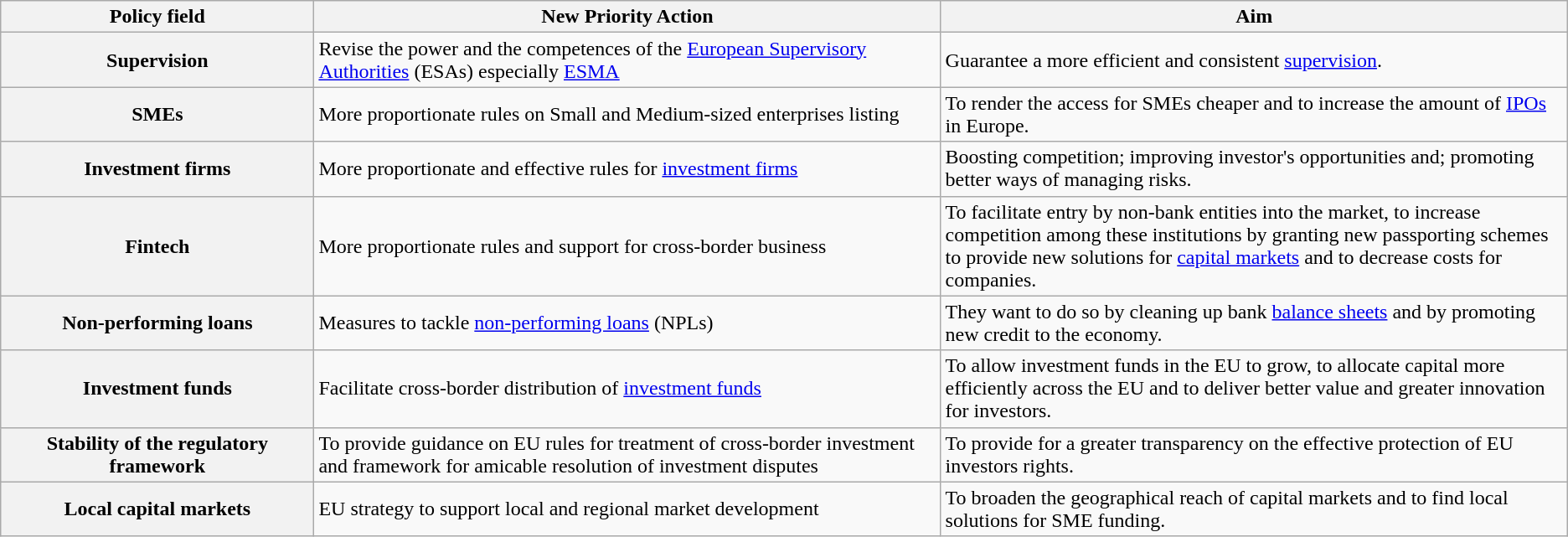<table class="wikitable center">
<tr>
<th>Policy field</th>
<th>New Priority Action</th>
<th>Aim</th>
</tr>
<tr>
<th scope="row">Supervision</th>
<td style="width:40%;">Revise the power and the competences of the <a href='#'>European Supervisory Authorities</a> (ESAs) especially <a href='#'>ESMA</a></td>
<td style="width:40%;">Guarantee a more efficient and consistent <a href='#'>supervision</a>.</td>
</tr>
<tr>
<th scope="row">SMEs</th>
<td style="width:40%;">More proportionate rules on Small and Medium-sized enterprises listing</td>
<td style="width:40%;">To render the access for SMEs cheaper and to increase the amount of <a href='#'>IPOs</a> in Europe.</td>
</tr>
<tr>
<th scope="row">Investment firms</th>
<td style="width:40%;">More proportionate and effective rules for <a href='#'>investment firms</a></td>
<td style="width:40%;">Boosting competition; improving investor's opportunities and; promoting better ways of managing risks.</td>
</tr>
<tr>
<th scope="row">Fintech</th>
<td style="width:40%;">More proportionate rules and support for cross-border business</td>
<td style="width:40%;">To facilitate entry by non-bank entities into the market, to increase competition among these institutions by granting new passporting schemes to provide new solutions for <a href='#'>capital markets</a> and to decrease costs for companies.</td>
</tr>
<tr>
<th scope="row">Non-performing loans</th>
<td style="width:40%;">Measures to tackle <a href='#'>non-performing loans</a> (NPLs)</td>
<td style="width:40%;">They want to do so by cleaning up bank <a href='#'>balance sheets</a> and by promoting new credit to the economy.</td>
</tr>
<tr>
<th scope="row">Investment funds</th>
<td style="width:40%;">Facilitate cross-border distribution of <a href='#'>investment funds</a></td>
<td style="width:40%;">To allow investment funds in the EU to grow, to allocate capital more efficiently across the EU and to deliver better value and greater innovation for investors.</td>
</tr>
<tr>
<th scope="row">Stability of the regulatory framework</th>
<td style="width:40px;">To provide guidance on EU rules for treatment of cross-border investment and framework for amicable resolution of investment disputes</td>
<td style="width:40%;">To provide for a greater transparency on the effective protection of EU investors rights.</td>
</tr>
<tr>
<th scope="row">Local capital markets</th>
<td style="width:40%;">EU strategy to support local and regional market development</td>
<td style="width:40%;">To broaden the geographical reach of capital markets and to find local solutions for SME funding.</td>
</tr>
</table>
